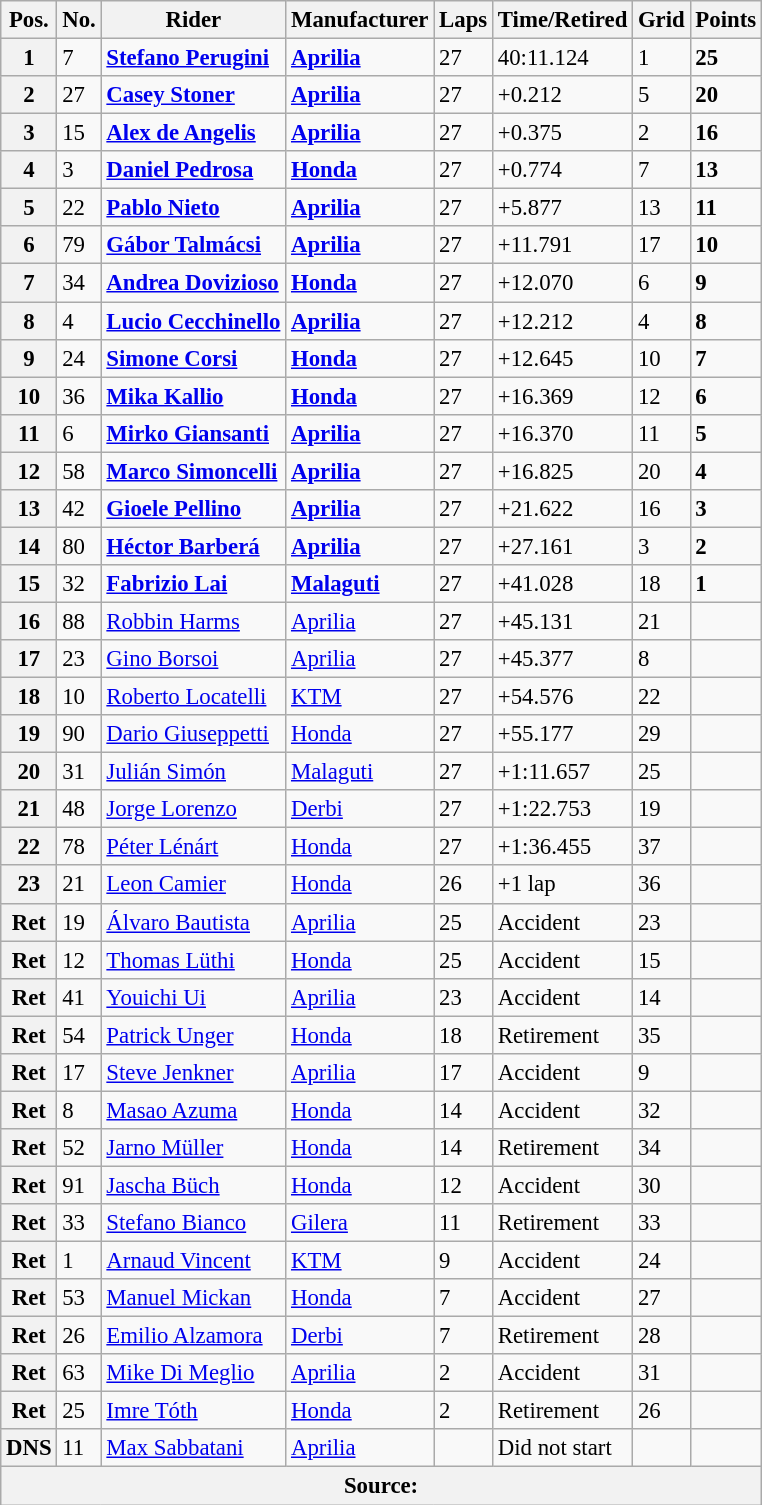<table class="wikitable" style="font-size: 95%;">
<tr>
<th>Pos.</th>
<th>No.</th>
<th>Rider</th>
<th>Manufacturer</th>
<th>Laps</th>
<th>Time/Retired</th>
<th>Grid</th>
<th>Points</th>
</tr>
<tr>
<th>1</th>
<td>7</td>
<td> <strong><a href='#'>Stefano Perugini</a></strong></td>
<td><strong><a href='#'>Aprilia</a></strong></td>
<td>27</td>
<td>40:11.124</td>
<td>1</td>
<td><strong>25</strong></td>
</tr>
<tr>
<th>2</th>
<td>27</td>
<td> <strong><a href='#'>Casey Stoner</a></strong></td>
<td><strong><a href='#'>Aprilia</a></strong></td>
<td>27</td>
<td>+0.212</td>
<td>5</td>
<td><strong>20</strong></td>
</tr>
<tr>
<th>3</th>
<td>15</td>
<td> <strong><a href='#'>Alex de Angelis</a></strong></td>
<td><strong><a href='#'>Aprilia</a></strong></td>
<td>27</td>
<td>+0.375</td>
<td>2</td>
<td><strong>16</strong></td>
</tr>
<tr>
<th>4</th>
<td>3</td>
<td> <strong><a href='#'>Daniel Pedrosa</a></strong></td>
<td><strong><a href='#'>Honda</a></strong></td>
<td>27</td>
<td>+0.774</td>
<td>7</td>
<td><strong>13</strong></td>
</tr>
<tr>
<th>5</th>
<td>22</td>
<td> <strong><a href='#'>Pablo Nieto</a></strong></td>
<td><strong><a href='#'>Aprilia</a></strong></td>
<td>27</td>
<td>+5.877</td>
<td>13</td>
<td><strong>11</strong></td>
</tr>
<tr>
<th>6</th>
<td>79</td>
<td> <strong><a href='#'>Gábor Talmácsi</a></strong></td>
<td><strong><a href='#'>Aprilia</a></strong></td>
<td>27</td>
<td>+11.791</td>
<td>17</td>
<td><strong>10</strong></td>
</tr>
<tr>
<th>7</th>
<td>34</td>
<td> <strong><a href='#'>Andrea Dovizioso</a></strong></td>
<td><strong><a href='#'>Honda</a></strong></td>
<td>27</td>
<td>+12.070</td>
<td>6</td>
<td><strong>9</strong></td>
</tr>
<tr>
<th>8</th>
<td>4</td>
<td> <strong><a href='#'>Lucio Cecchinello</a></strong></td>
<td><strong><a href='#'>Aprilia</a></strong></td>
<td>27</td>
<td>+12.212</td>
<td>4</td>
<td><strong>8</strong></td>
</tr>
<tr>
<th>9</th>
<td>24</td>
<td> <strong><a href='#'>Simone Corsi</a></strong></td>
<td><strong><a href='#'>Honda</a></strong></td>
<td>27</td>
<td>+12.645</td>
<td>10</td>
<td><strong>7</strong></td>
</tr>
<tr>
<th>10</th>
<td>36</td>
<td> <strong><a href='#'>Mika Kallio</a></strong></td>
<td><strong><a href='#'>Honda</a></strong></td>
<td>27</td>
<td>+16.369</td>
<td>12</td>
<td><strong>6</strong></td>
</tr>
<tr>
<th>11</th>
<td>6</td>
<td> <strong><a href='#'>Mirko Giansanti</a></strong></td>
<td><strong><a href='#'>Aprilia</a></strong></td>
<td>27</td>
<td>+16.370</td>
<td>11</td>
<td><strong>5</strong></td>
</tr>
<tr>
<th>12</th>
<td>58</td>
<td> <strong><a href='#'>Marco Simoncelli</a></strong></td>
<td><strong><a href='#'>Aprilia</a></strong></td>
<td>27</td>
<td>+16.825</td>
<td>20</td>
<td><strong>4</strong></td>
</tr>
<tr>
<th>13</th>
<td>42</td>
<td> <strong><a href='#'>Gioele Pellino</a></strong></td>
<td><strong><a href='#'>Aprilia</a></strong></td>
<td>27</td>
<td>+21.622</td>
<td>16</td>
<td><strong>3</strong></td>
</tr>
<tr>
<th>14</th>
<td>80</td>
<td> <strong><a href='#'>Héctor Barberá</a></strong></td>
<td><strong><a href='#'>Aprilia</a></strong></td>
<td>27</td>
<td>+27.161</td>
<td>3</td>
<td><strong>2</strong></td>
</tr>
<tr>
<th>15</th>
<td>32</td>
<td> <strong><a href='#'>Fabrizio Lai</a></strong></td>
<td><strong><a href='#'>Malaguti</a></strong></td>
<td>27</td>
<td>+41.028</td>
<td>18</td>
<td><strong>1</strong></td>
</tr>
<tr>
<th>16</th>
<td>88</td>
<td> <a href='#'>Robbin Harms</a></td>
<td><a href='#'>Aprilia</a></td>
<td>27</td>
<td>+45.131</td>
<td>21</td>
<td></td>
</tr>
<tr>
<th>17</th>
<td>23</td>
<td> <a href='#'>Gino Borsoi</a></td>
<td><a href='#'>Aprilia</a></td>
<td>27</td>
<td>+45.377</td>
<td>8</td>
<td></td>
</tr>
<tr>
<th>18</th>
<td>10</td>
<td> <a href='#'>Roberto Locatelli</a></td>
<td><a href='#'>KTM</a></td>
<td>27</td>
<td>+54.576</td>
<td>22</td>
<td></td>
</tr>
<tr>
<th>19</th>
<td>90</td>
<td> <a href='#'>Dario Giuseppetti</a></td>
<td><a href='#'>Honda</a></td>
<td>27</td>
<td>+55.177</td>
<td>29</td>
<td></td>
</tr>
<tr>
<th>20</th>
<td>31</td>
<td> <a href='#'>Julián Simón</a></td>
<td><a href='#'>Malaguti</a></td>
<td>27</td>
<td>+1:11.657</td>
<td>25</td>
<td></td>
</tr>
<tr>
<th>21</th>
<td>48</td>
<td> <a href='#'>Jorge Lorenzo</a></td>
<td><a href='#'>Derbi</a></td>
<td>27</td>
<td>+1:22.753</td>
<td>19</td>
<td></td>
</tr>
<tr>
<th>22</th>
<td>78</td>
<td> <a href='#'>Péter Lénárt</a></td>
<td><a href='#'>Honda</a></td>
<td>27</td>
<td>+1:36.455</td>
<td>37</td>
<td></td>
</tr>
<tr>
<th>23</th>
<td>21</td>
<td> <a href='#'>Leon Camier</a></td>
<td><a href='#'>Honda</a></td>
<td>26</td>
<td>+1 lap</td>
<td>36</td>
<td></td>
</tr>
<tr>
<th>Ret</th>
<td>19</td>
<td> <a href='#'>Álvaro Bautista</a></td>
<td><a href='#'>Aprilia</a></td>
<td>25</td>
<td>Accident</td>
<td>23</td>
<td></td>
</tr>
<tr>
<th>Ret</th>
<td>12</td>
<td> <a href='#'>Thomas Lüthi</a></td>
<td><a href='#'>Honda</a></td>
<td>25</td>
<td>Accident</td>
<td>15</td>
<td></td>
</tr>
<tr>
<th>Ret</th>
<td>41</td>
<td> <a href='#'>Youichi Ui</a></td>
<td><a href='#'>Aprilia</a></td>
<td>23</td>
<td>Accident</td>
<td>14</td>
<td></td>
</tr>
<tr>
<th>Ret</th>
<td>54</td>
<td> <a href='#'>Patrick Unger</a></td>
<td><a href='#'>Honda</a></td>
<td>18</td>
<td>Retirement</td>
<td>35</td>
<td></td>
</tr>
<tr>
<th>Ret</th>
<td>17</td>
<td> <a href='#'>Steve Jenkner</a></td>
<td><a href='#'>Aprilia</a></td>
<td>17</td>
<td>Accident</td>
<td>9</td>
<td></td>
</tr>
<tr>
<th>Ret</th>
<td>8</td>
<td> <a href='#'>Masao Azuma</a></td>
<td><a href='#'>Honda</a></td>
<td>14</td>
<td>Accident</td>
<td>32</td>
<td></td>
</tr>
<tr>
<th>Ret</th>
<td>52</td>
<td> <a href='#'>Jarno Müller</a></td>
<td><a href='#'>Honda</a></td>
<td>14</td>
<td>Retirement</td>
<td>34</td>
<td></td>
</tr>
<tr>
<th>Ret</th>
<td>91</td>
<td> <a href='#'>Jascha Büch</a></td>
<td><a href='#'>Honda</a></td>
<td>12</td>
<td>Accident</td>
<td>30</td>
<td></td>
</tr>
<tr>
<th>Ret</th>
<td>33</td>
<td> <a href='#'>Stefano Bianco</a></td>
<td><a href='#'>Gilera</a></td>
<td>11</td>
<td>Retirement</td>
<td>33</td>
<td></td>
</tr>
<tr>
<th>Ret</th>
<td>1</td>
<td> <a href='#'>Arnaud Vincent</a></td>
<td><a href='#'>KTM</a></td>
<td>9</td>
<td>Accident</td>
<td>24</td>
<td></td>
</tr>
<tr>
<th>Ret</th>
<td>53</td>
<td> <a href='#'>Manuel Mickan</a></td>
<td><a href='#'>Honda</a></td>
<td>7</td>
<td>Accident</td>
<td>27</td>
<td></td>
</tr>
<tr>
<th>Ret</th>
<td>26</td>
<td> <a href='#'>Emilio Alzamora</a></td>
<td><a href='#'>Derbi</a></td>
<td>7</td>
<td>Retirement</td>
<td>28</td>
<td></td>
</tr>
<tr>
<th>Ret</th>
<td>63</td>
<td> <a href='#'>Mike Di Meglio</a></td>
<td><a href='#'>Aprilia</a></td>
<td>2</td>
<td>Accident</td>
<td>31</td>
<td></td>
</tr>
<tr>
<th>Ret</th>
<td>25</td>
<td> <a href='#'>Imre Tóth</a></td>
<td><a href='#'>Honda</a></td>
<td>2</td>
<td>Retirement</td>
<td>26</td>
<td></td>
</tr>
<tr>
<th>DNS</th>
<td>11</td>
<td> <a href='#'>Max Sabbatani</a></td>
<td><a href='#'>Aprilia</a></td>
<td></td>
<td>Did not start</td>
<td></td>
<td></td>
</tr>
<tr>
<th colspan=8>Source:</th>
</tr>
</table>
